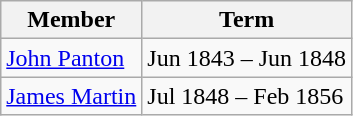<table class="wikitable">
<tr>
<th>Member</th>
<th>Term</th>
</tr>
<tr>
<td><a href='#'>John Panton</a></td>
<td>Jun 1843 – Jun 1848</td>
</tr>
<tr>
<td><a href='#'>James Martin</a></td>
<td>Jul 1848 – Feb 1856</td>
</tr>
</table>
